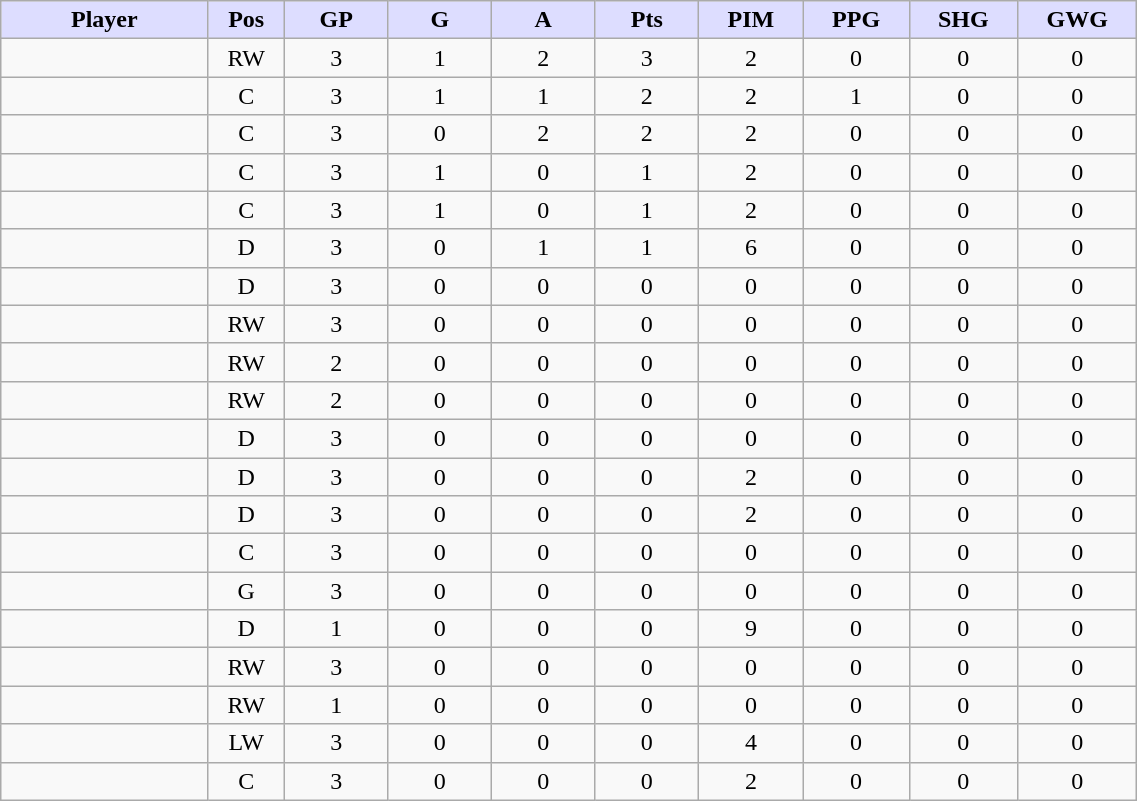<table style="width:60%;" class="wikitable sortable">
<tr style="text-align:center;">
<th style="background:#ddf; width:10%;">Player</th>
<th style="background:#ddf; width:3%;" title="Position">Pos</th>
<th style="background:#ddf; width:5%;" title="Games played">GP</th>
<th style="background:#ddf; width:5%;" title="Goals">G</th>
<th style="background:#ddf; width:5%;" title="Assists">A</th>
<th style="background:#ddf; width:5%;" title="Points">Pts</th>
<th style="background:#ddf; width:5%;" title="Penalties in Minutes">PIM</th>
<th style="background:#ddf; width:5%;" title="Power play goals">PPG</th>
<th style="background:#ddf; width:5%;" title="Short-handed goals">SHG</th>
<th style="background:#ddf; width:5%;" title="Game-winning goals">GWG</th>
</tr>
<tr style="text-align:center;">
<td style="text-align:right;"></td>
<td>RW</td>
<td>3</td>
<td>1</td>
<td>2</td>
<td>3</td>
<td>2</td>
<td>0</td>
<td>0</td>
<td>0</td>
</tr>
<tr style="text-align:center;">
<td style="text-align:right;"></td>
<td>C</td>
<td>3</td>
<td>1</td>
<td>1</td>
<td>2</td>
<td>2</td>
<td>1</td>
<td>0</td>
<td>0</td>
</tr>
<tr style="text-align:center;">
<td style="text-align:right;"></td>
<td>C</td>
<td>3</td>
<td>0</td>
<td>2</td>
<td>2</td>
<td>2</td>
<td>0</td>
<td>0</td>
<td>0</td>
</tr>
<tr style="text-align:center;">
<td style="text-align:right;"></td>
<td>C</td>
<td>3</td>
<td>1</td>
<td>0</td>
<td>1</td>
<td>2</td>
<td>0</td>
<td>0</td>
<td>0</td>
</tr>
<tr style="text-align:center;">
<td style="text-align:right;"></td>
<td>C</td>
<td>3</td>
<td>1</td>
<td>0</td>
<td>1</td>
<td>2</td>
<td>0</td>
<td>0</td>
<td>0</td>
</tr>
<tr style="text-align:center;">
<td style="text-align:right;"></td>
<td>D</td>
<td>3</td>
<td>0</td>
<td>1</td>
<td>1</td>
<td>6</td>
<td>0</td>
<td>0</td>
<td>0</td>
</tr>
<tr style="text-align:center;">
<td style="text-align:right;"></td>
<td>D</td>
<td>3</td>
<td>0</td>
<td>0</td>
<td>0</td>
<td>0</td>
<td>0</td>
<td>0</td>
<td>0</td>
</tr>
<tr style="text-align:center;">
<td style="text-align:right;"></td>
<td>RW</td>
<td>3</td>
<td>0</td>
<td>0</td>
<td>0</td>
<td>0</td>
<td>0</td>
<td>0</td>
<td>0</td>
</tr>
<tr style="text-align:center;">
<td style="text-align:right;"></td>
<td>RW</td>
<td>2</td>
<td>0</td>
<td>0</td>
<td>0</td>
<td>0</td>
<td>0</td>
<td>0</td>
<td>0</td>
</tr>
<tr style="text-align:center;">
<td style="text-align:right;"></td>
<td>RW</td>
<td>2</td>
<td>0</td>
<td>0</td>
<td>0</td>
<td>0</td>
<td>0</td>
<td>0</td>
<td>0</td>
</tr>
<tr style="text-align:center;">
<td style="text-align:right;"></td>
<td>D</td>
<td>3</td>
<td>0</td>
<td>0</td>
<td>0</td>
<td>0</td>
<td>0</td>
<td>0</td>
<td>0</td>
</tr>
<tr style="text-align:center;">
<td style="text-align:right;"></td>
<td>D</td>
<td>3</td>
<td>0</td>
<td>0</td>
<td>0</td>
<td>2</td>
<td>0</td>
<td>0</td>
<td>0</td>
</tr>
<tr style="text-align:center;">
<td style="text-align:right;"></td>
<td>D</td>
<td>3</td>
<td>0</td>
<td>0</td>
<td>0</td>
<td>2</td>
<td>0</td>
<td>0</td>
<td>0</td>
</tr>
<tr style="text-align:center;">
<td style="text-align:right;"></td>
<td>C</td>
<td>3</td>
<td>0</td>
<td>0</td>
<td>0</td>
<td>0</td>
<td>0</td>
<td>0</td>
<td>0</td>
</tr>
<tr style="text-align:center;">
<td style="text-align:right;"></td>
<td>G</td>
<td>3</td>
<td>0</td>
<td>0</td>
<td>0</td>
<td>0</td>
<td>0</td>
<td>0</td>
<td>0</td>
</tr>
<tr style="text-align:center;">
<td style="text-align:right;"></td>
<td>D</td>
<td>1</td>
<td>0</td>
<td>0</td>
<td>0</td>
<td>9</td>
<td>0</td>
<td>0</td>
<td>0</td>
</tr>
<tr style="text-align:center;">
<td style="text-align:right;"></td>
<td>RW</td>
<td>3</td>
<td>0</td>
<td>0</td>
<td>0</td>
<td>0</td>
<td>0</td>
<td>0</td>
<td>0</td>
</tr>
<tr style="text-align:center;">
<td style="text-align:right;"></td>
<td>RW</td>
<td>1</td>
<td>0</td>
<td>0</td>
<td>0</td>
<td>0</td>
<td>0</td>
<td>0</td>
<td>0</td>
</tr>
<tr style="text-align:center;">
<td style="text-align:right;"></td>
<td>LW</td>
<td>3</td>
<td>0</td>
<td>0</td>
<td>0</td>
<td>4</td>
<td>0</td>
<td>0</td>
<td>0</td>
</tr>
<tr style="text-align:center;">
<td style="text-align:right;"></td>
<td>C</td>
<td>3</td>
<td>0</td>
<td>0</td>
<td>0</td>
<td>2</td>
<td>0</td>
<td>0</td>
<td>0</td>
</tr>
</table>
